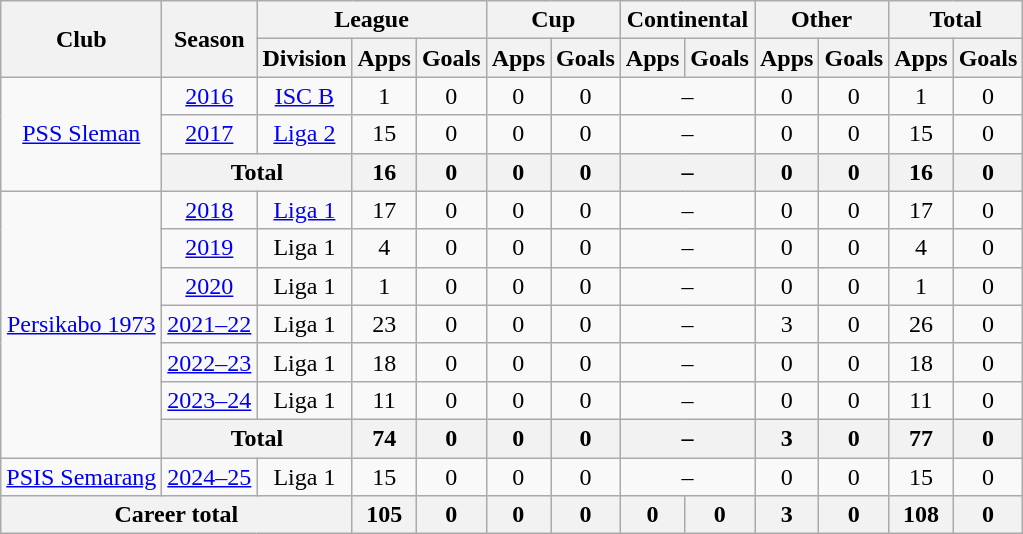<table class="wikitable" style="text-align: center">
<tr>
<th rowspan="2">Club</th>
<th rowspan="2">Season</th>
<th colspan="3">League</th>
<th colspan="2">Cup</th>
<th colspan="2">Continental</th>
<th colspan="2">Other</th>
<th colspan="2">Total</th>
</tr>
<tr>
<th>Division</th>
<th>Apps</th>
<th>Goals</th>
<th>Apps</th>
<th>Goals</th>
<th>Apps</th>
<th>Goals</th>
<th>Apps</th>
<th>Goals</th>
<th>Apps</th>
<th>Goals</th>
</tr>
<tr>
<td rowspan="3"><a href='#'>PSS Sleman</a></td>
<td><a href='#'>2016</a></td>
<td rowspan="1" valign="center"><a href='#'>ISC B</a></td>
<td>1</td>
<td>0</td>
<td>0</td>
<td>0</td>
<td colspan="2">–</td>
<td>0</td>
<td>0</td>
<td>1</td>
<td>0</td>
</tr>
<tr>
<td><a href='#'>2017</a></td>
<td rowspan="1" valign="center"><a href='#'>Liga 2</a></td>
<td>15</td>
<td>0</td>
<td>0</td>
<td>0</td>
<td colspan="2">–</td>
<td>0</td>
<td>0</td>
<td>15</td>
<td>0</td>
</tr>
<tr>
<th colspan=2>Total</th>
<th>16</th>
<th>0</th>
<th>0</th>
<th>0</th>
<th colspan="2">–</th>
<th>0</th>
<th>0</th>
<th>16</th>
<th>0</th>
</tr>
<tr>
<td rowspan="7"><a href='#'>Persikabo 1973</a></td>
<td><a href='#'>2018</a></td>
<td rowspan="1" valign="center"><a href='#'>Liga 1</a></td>
<td>17</td>
<td>0</td>
<td>0</td>
<td>0</td>
<td colspan="2">–</td>
<td>0</td>
<td>0</td>
<td>17</td>
<td>0</td>
</tr>
<tr>
<td><a href='#'>2019</a></td>
<td rowspan="1" valign="center">Liga 1</td>
<td>4</td>
<td>0</td>
<td>0</td>
<td>0</td>
<td colspan="2">–</td>
<td>0</td>
<td>0</td>
<td>4</td>
<td>0</td>
</tr>
<tr>
<td><a href='#'>2020</a></td>
<td rowspan="1" valign="center">Liga 1</td>
<td>1</td>
<td>0</td>
<td>0</td>
<td>0</td>
<td colspan="2">–</td>
<td>0</td>
<td>0</td>
<td>1</td>
<td>0</td>
</tr>
<tr>
<td><a href='#'>2021–22</a></td>
<td rowspan="1" valign="center">Liga 1</td>
<td>23</td>
<td>0</td>
<td>0</td>
<td>0</td>
<td colspan="2">–</td>
<td>3</td>
<td>0</td>
<td>26</td>
<td>0</td>
</tr>
<tr>
<td><a href='#'>2022–23</a></td>
<td rowspan="1" valign="center">Liga 1</td>
<td>18</td>
<td>0</td>
<td>0</td>
<td>0</td>
<td colspan=2>–</td>
<td>0</td>
<td>0</td>
<td>18</td>
<td>0</td>
</tr>
<tr>
<td><a href='#'>2023–24</a></td>
<td>Liga 1</td>
<td>11</td>
<td>0</td>
<td>0</td>
<td>0</td>
<td colspan="2">–</td>
<td>0</td>
<td>0</td>
<td>11</td>
<td>0</td>
</tr>
<tr>
<th colspan="2">Total</th>
<th>74</th>
<th>0</th>
<th>0</th>
<th>0</th>
<th colspan="2">–</th>
<th>3</th>
<th>0</th>
<th>77</th>
<th>0</th>
</tr>
<tr>
<td><a href='#'>PSIS Semarang</a></td>
<td><a href='#'>2024–25</a></td>
<td>Liga 1</td>
<td>15</td>
<td>0</td>
<td>0</td>
<td>0</td>
<td colspan="2">–</td>
<td>0</td>
<td>0</td>
<td>15</td>
<td>0</td>
</tr>
<tr>
<th colspan=3>Career total</th>
<th>105</th>
<th>0</th>
<th>0</th>
<th>0</th>
<th>0</th>
<th>0</th>
<th>3</th>
<th>0</th>
<th>108</th>
<th>0</th>
</tr>
</table>
